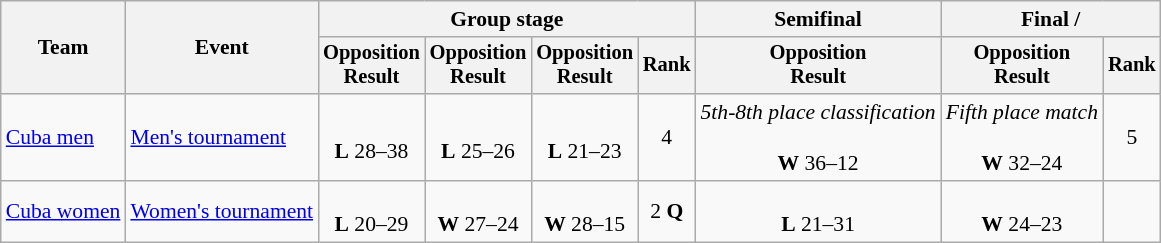<table class=wikitable style=font-size:90%;text-align:center>
<tr>
<th rowspan=2>Team</th>
<th rowspan=2>Event</th>
<th colspan=4>Group stage</th>
<th>Semifinal</th>
<th colspan=2>Final / </th>
</tr>
<tr style=font-size:95%>
<th>Opposition<br>Result</th>
<th>Opposition<br>Result</th>
<th>Opposition<br>Result</th>
<th>Rank</th>
<th>Opposition<br>Result</th>
<th>Opposition<br>Result</th>
<th>Rank</th>
</tr>
<tr>
<td align=left><a href='#'>Cuba men</a></td>
<td align=left><a href='#'>Men's tournament</a></td>
<td><br><strong>L</strong> 28–38</td>
<td><br><strong>L</strong> 25–26</td>
<td><br><strong>L</strong> 21–23</td>
<td>4</td>
<td><em>5th-8th place classification</em><br><br><strong>W</strong> 36–12</td>
<td><em>Fifth place match</em><br><br><strong>W</strong> 32–24</td>
<td>5</td>
</tr>
<tr>
<td align=left><a href='#'>Cuba women</a></td>
<td align=left><a href='#'>Women's tournament</a></td>
<td><br><strong>L</strong> 20–29</td>
<td><br> <strong>W</strong> 27–24</td>
<td><br><strong>W</strong> 28–15</td>
<td>2 <strong>Q</strong></td>
<td><br><strong>L</strong> 21–31</td>
<td><br><strong>W</strong> 24–23</td>
<td></td>
</tr>
</table>
